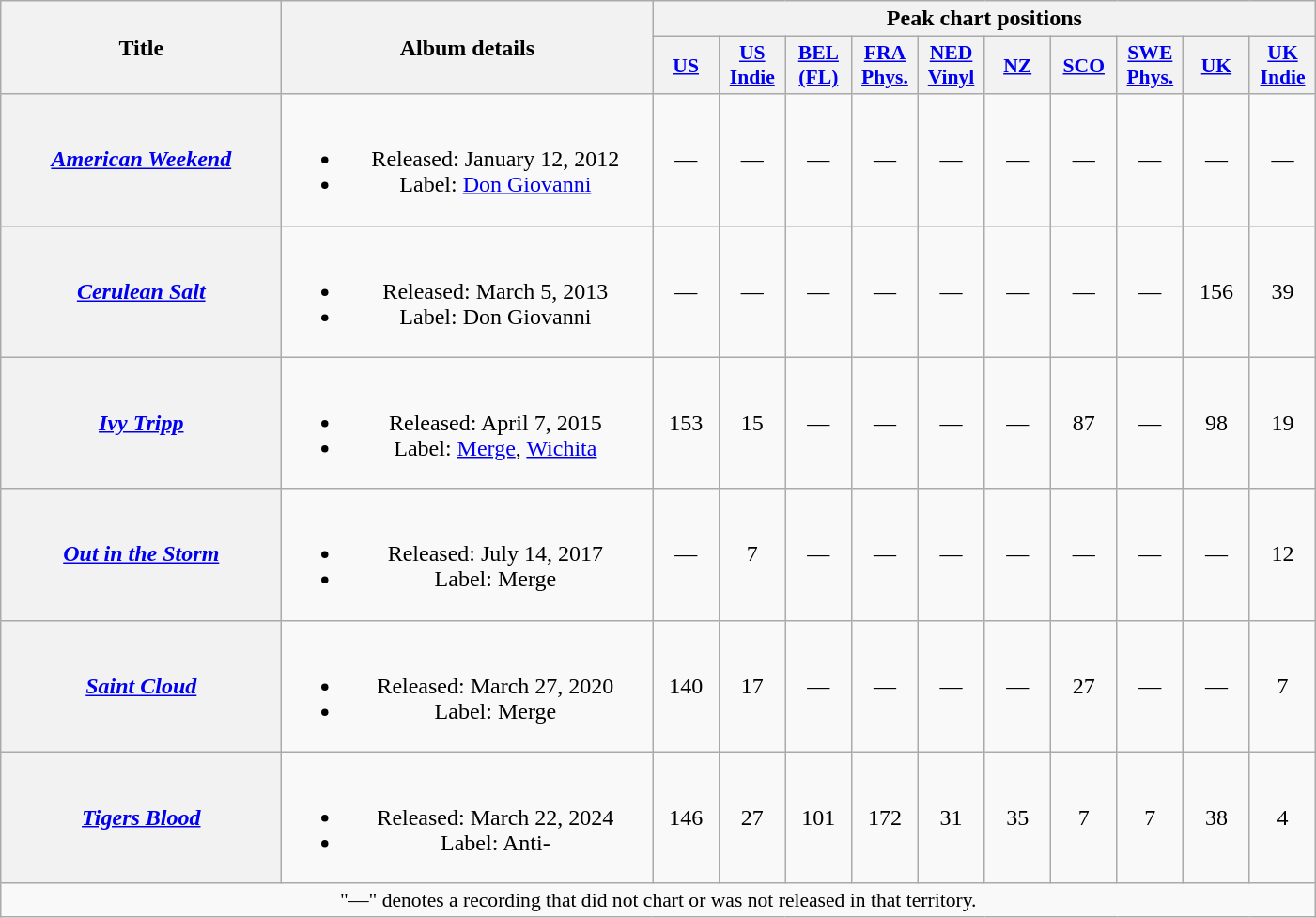<table class="wikitable plainrowheaders" style="text-align:center;">
<tr>
<th scope="col" rowspan="2" style="width:12em;">Title</th>
<th scope="col" rowspan="2" style="width:16em;">Album details</th>
<th scope="col" colspan="10">Peak chart positions</th>
</tr>
<tr>
<th scope="col" style="width:2.8em;font-size:90%;"><a href='#'>US</a><br></th>
<th scope="col" style="width:2.8em;font-size:90%;"><a href='#'>US<br> Indie</a><br></th>
<th scope="col" style="width:2.8em;font-size:90%;"><a href='#'>BEL<br>(FL)</a><br></th>
<th scope="col" style="width:2.8em;font-size:90%;"><a href='#'>FRA<br>Phys.</a><br></th>
<th scope="col" style="width:2.8em;font-size:90%;"><a href='#'>NED<br>Vinyl</a><br></th>
<th scope="col" style="width:2.8em;font-size:90%;"><a href='#'>NZ</a><br></th>
<th scope="col" style="width:2.8em;font-size:90%;"><a href='#'>SCO</a><br></th>
<th scope="col" style="width:2.8em;font-size:90%;"><a href='#'>SWE<br>Phys.</a><br></th>
<th scope="col" style="width:2.8em;font-size:90%;"><a href='#'>UK</a><br></th>
<th scope="col" style="width:2.8em;font-size:90%;"><a href='#'>UK<br>Indie</a><br></th>
</tr>
<tr>
<th scope="row"><em><a href='#'>American Weekend</a></em></th>
<td><br><ul><li>Released: January 12, 2012</li><li>Label: <a href='#'>Don Giovanni</a></li></ul></td>
<td>—</td>
<td>—</td>
<td>—</td>
<td>—</td>
<td>—</td>
<td>—</td>
<td>—</td>
<td>—</td>
<td>—</td>
<td>—</td>
</tr>
<tr>
<th scope="row"><em><a href='#'>Cerulean Salt</a></em></th>
<td><br><ul><li>Released: March 5, 2013</li><li>Label: Don Giovanni</li></ul></td>
<td>—</td>
<td>—</td>
<td>—</td>
<td>—</td>
<td>—</td>
<td>—</td>
<td>—</td>
<td>—</td>
<td>156</td>
<td>39</td>
</tr>
<tr>
<th scope="row"><em><a href='#'>Ivy Tripp</a></em></th>
<td><br><ul><li>Released: April 7, 2015</li><li>Label: <a href='#'>Merge</a>, <a href='#'>Wichita</a></li></ul></td>
<td>153</td>
<td>15</td>
<td>—</td>
<td>—</td>
<td>—</td>
<td>—</td>
<td>87</td>
<td>—</td>
<td>98</td>
<td>19</td>
</tr>
<tr>
<th scope="row"><em><a href='#'>Out in the Storm</a></em></th>
<td><br><ul><li>Released: July 14, 2017</li><li>Label: Merge</li></ul></td>
<td>—</td>
<td>7</td>
<td>—</td>
<td>—</td>
<td>—</td>
<td>—</td>
<td>—</td>
<td>—</td>
<td>—</td>
<td>12</td>
</tr>
<tr>
<th scope="row"><em><a href='#'>Saint Cloud</a></em></th>
<td><br><ul><li>Released: March 27, 2020</li><li>Label: Merge</li></ul></td>
<td>140</td>
<td>17</td>
<td>—</td>
<td>—</td>
<td>—</td>
<td>—</td>
<td>27</td>
<td>—</td>
<td>—</td>
<td>7</td>
</tr>
<tr>
<th scope="row"><em><a href='#'>Tigers Blood</a></em></th>
<td><br><ul><li>Released: March 22, 2024</li><li>Label: Anti-</li></ul></td>
<td>146</td>
<td>27</td>
<td>101</td>
<td>172</td>
<td>31</td>
<td>35</td>
<td>7</td>
<td>7</td>
<td>38</td>
<td>4</td>
</tr>
<tr>
<td colspan="12" style="font-size:90%">"—" denotes a recording that did not chart or was not released in that territory.</td>
</tr>
</table>
